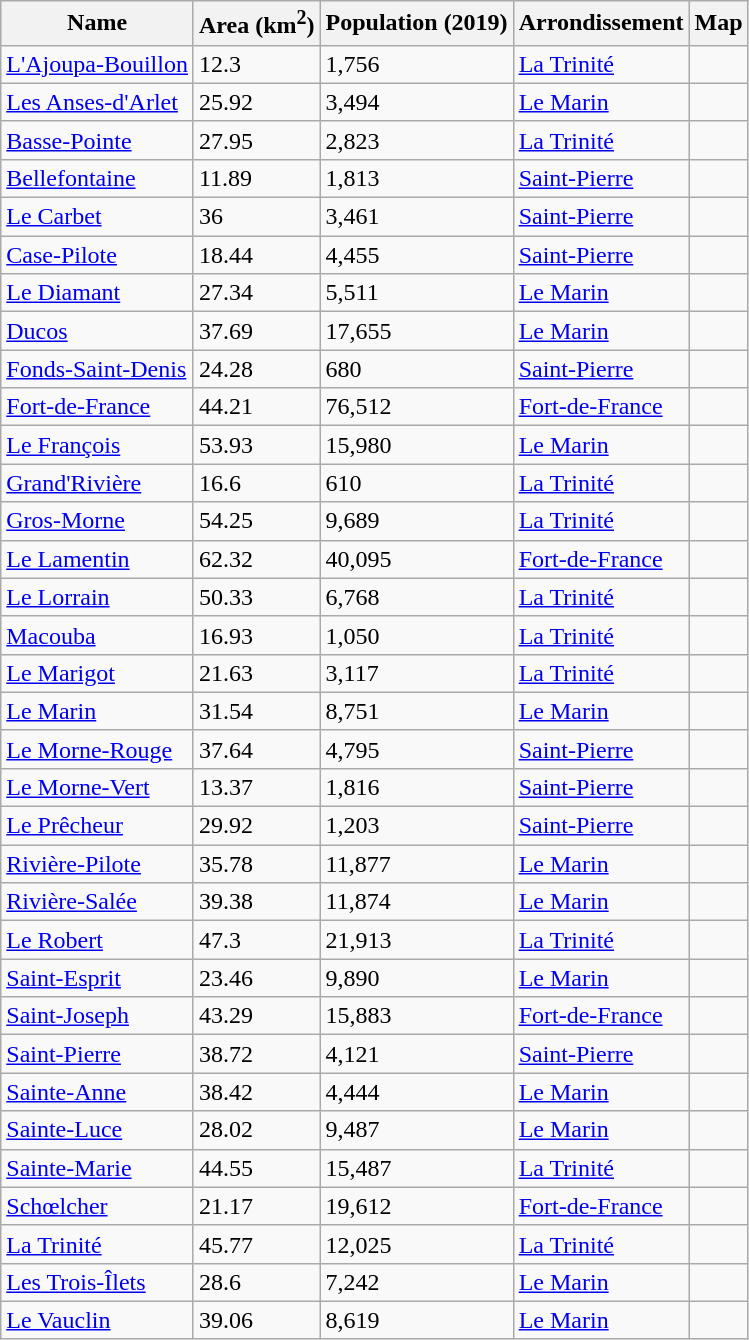<table class="wikitable sortable">
<tr>
<th>Name</th>
<th>Area (km<sup>2</sup>)</th>
<th>Population (2019)</th>
<th>Arrondissement</th>
<th>Map</th>
</tr>
<tr>
<td><a href='#'>L'Ajoupa-Bouillon</a></td>
<td>12.3</td>
<td>1,756</td>
<td><a href='#'>La Trinité</a></td>
<td></td>
</tr>
<tr>
<td><a href='#'>Les Anses-d'Arlet</a></td>
<td>25.92</td>
<td>3,494</td>
<td><a href='#'>Le Marin</a></td>
<td></td>
</tr>
<tr>
<td><a href='#'>Basse-Pointe</a></td>
<td>27.95</td>
<td>2,823</td>
<td><a href='#'>La Trinité</a></td>
<td></td>
</tr>
<tr>
<td><a href='#'>Bellefontaine</a></td>
<td>11.89</td>
<td>1,813</td>
<td><a href='#'>Saint-Pierre</a></td>
<td></td>
</tr>
<tr>
<td><a href='#'>Le Carbet</a></td>
<td>36</td>
<td>3,461</td>
<td><a href='#'>Saint-Pierre</a></td>
<td></td>
</tr>
<tr>
<td><a href='#'>Case-Pilote</a></td>
<td>18.44</td>
<td>4,455</td>
<td><a href='#'>Saint-Pierre</a></td>
<td></td>
</tr>
<tr>
<td><a href='#'>Le Diamant</a></td>
<td>27.34</td>
<td>5,511</td>
<td><a href='#'>Le Marin</a></td>
<td></td>
</tr>
<tr>
<td><a href='#'>Ducos</a></td>
<td>37.69</td>
<td>17,655</td>
<td><a href='#'>Le Marin</a></td>
<td></td>
</tr>
<tr>
<td><a href='#'>Fonds-Saint-Denis</a></td>
<td>24.28</td>
<td>680</td>
<td><a href='#'>Saint-Pierre</a></td>
<td></td>
</tr>
<tr>
<td><a href='#'>Fort-de-France</a></td>
<td>44.21</td>
<td>76,512</td>
<td><a href='#'>Fort-de-France</a></td>
<td></td>
</tr>
<tr>
<td><a href='#'>Le François</a></td>
<td>53.93</td>
<td>15,980</td>
<td><a href='#'>Le Marin</a></td>
<td></td>
</tr>
<tr>
<td><a href='#'>Grand'Rivière</a></td>
<td>16.6</td>
<td>610</td>
<td><a href='#'>La Trinité</a></td>
<td></td>
</tr>
<tr>
<td><a href='#'>Gros-Morne</a></td>
<td>54.25</td>
<td>9,689</td>
<td><a href='#'>La Trinité</a></td>
<td></td>
</tr>
<tr>
<td><a href='#'>Le Lamentin</a></td>
<td>62.32</td>
<td>40,095</td>
<td><a href='#'>Fort-de-France</a></td>
<td></td>
</tr>
<tr>
<td><a href='#'>Le Lorrain</a></td>
<td>50.33</td>
<td>6,768</td>
<td><a href='#'>La Trinité</a></td>
<td></td>
</tr>
<tr>
<td><a href='#'>Macouba</a></td>
<td>16.93</td>
<td>1,050</td>
<td><a href='#'>La Trinité</a></td>
<td></td>
</tr>
<tr>
<td><a href='#'>Le Marigot</a></td>
<td>21.63</td>
<td>3,117</td>
<td><a href='#'>La Trinité</a></td>
<td></td>
</tr>
<tr>
<td><a href='#'>Le Marin</a></td>
<td>31.54</td>
<td>8,751</td>
<td><a href='#'>Le Marin</a></td>
<td></td>
</tr>
<tr>
<td><a href='#'>Le Morne-Rouge</a></td>
<td>37.64</td>
<td>4,795</td>
<td><a href='#'>Saint-Pierre</a></td>
<td></td>
</tr>
<tr>
<td><a href='#'>Le Morne-Vert</a></td>
<td>13.37</td>
<td>1,816</td>
<td><a href='#'>Saint-Pierre</a></td>
<td></td>
</tr>
<tr>
<td><a href='#'>Le Prêcheur</a></td>
<td>29.92</td>
<td>1,203</td>
<td><a href='#'>Saint-Pierre</a></td>
<td></td>
</tr>
<tr>
<td><a href='#'>Rivière-Pilote</a></td>
<td>35.78</td>
<td>11,877</td>
<td><a href='#'>Le Marin</a></td>
<td></td>
</tr>
<tr>
<td><a href='#'>Rivière-Salée</a></td>
<td>39.38</td>
<td>11,874</td>
<td><a href='#'>Le Marin</a></td>
<td></td>
</tr>
<tr>
<td><a href='#'>Le Robert</a></td>
<td>47.3</td>
<td>21,913</td>
<td><a href='#'>La Trinité</a></td>
<td></td>
</tr>
<tr>
<td><a href='#'>Saint-Esprit</a></td>
<td>23.46</td>
<td>9,890</td>
<td><a href='#'>Le Marin</a></td>
<td></td>
</tr>
<tr>
<td><a href='#'>Saint-Joseph</a></td>
<td>43.29</td>
<td>15,883</td>
<td><a href='#'>Fort-de-France</a></td>
<td></td>
</tr>
<tr>
<td><a href='#'>Saint-Pierre</a></td>
<td>38.72</td>
<td>4,121</td>
<td><a href='#'>Saint-Pierre</a></td>
<td></td>
</tr>
<tr>
<td><a href='#'>Sainte-Anne</a></td>
<td>38.42</td>
<td>4,444</td>
<td><a href='#'>Le Marin</a></td>
<td></td>
</tr>
<tr>
<td><a href='#'>Sainte-Luce</a></td>
<td>28.02</td>
<td>9,487</td>
<td><a href='#'>Le Marin</a></td>
<td></td>
</tr>
<tr>
<td><a href='#'>Sainte-Marie</a></td>
<td>44.55</td>
<td>15,487</td>
<td><a href='#'>La Trinité</a></td>
<td></td>
</tr>
<tr>
<td><a href='#'>Schœlcher</a></td>
<td>21.17</td>
<td>19,612</td>
<td><a href='#'>Fort-de-France</a></td>
<td></td>
</tr>
<tr>
<td><a href='#'>La Trinité</a></td>
<td>45.77</td>
<td>12,025</td>
<td><a href='#'>La Trinité</a></td>
<td></td>
</tr>
<tr>
<td><a href='#'>Les Trois-Îlets</a></td>
<td>28.6</td>
<td>7,242</td>
<td><a href='#'>Le Marin</a></td>
<td></td>
</tr>
<tr>
<td><a href='#'>Le Vauclin</a></td>
<td>39.06</td>
<td>8,619</td>
<td><a href='#'>Le Marin</a></td>
<td></td>
</tr>
</table>
